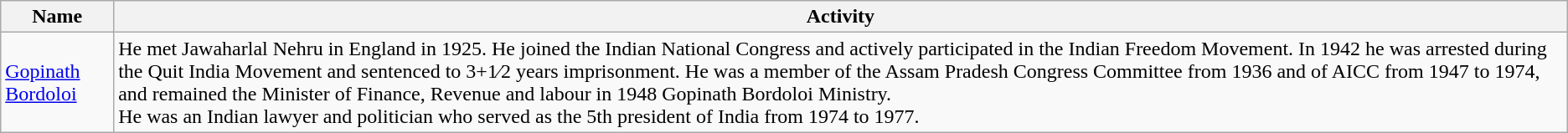<table class="wikitable">
<tr>
<th>Name</th>
<th>Activity</th>
</tr>
<tr>
<td><a href='#'>Gopinath Bordoloi</a></td>
<td>He met Jawaharlal Nehru in England in 1925. He joined the Indian National Congress and actively participated in the Indian Freedom Movement. In 1942 he was arrested during the Quit India Movement and sentenced to 3+1⁄2 years imprisonment. He was a member of the Assam Pradesh Congress Committee from 1936 and of AICC from 1947 to 1974, and remained the Minister of Finance, Revenue and labour in 1948 Gopinath Bordoloi Ministry.<br>He was an Indian lawyer and politician who served as the 5th president of India from 1974 to 1977.</td>
</tr>
</table>
